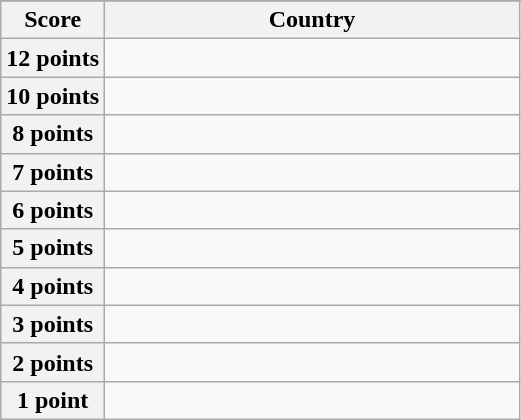<table class="wikitable">
<tr>
</tr>
<tr>
<th scope="col" width="20%">Score</th>
<th scope="col">Country</th>
</tr>
<tr>
<th scope="row">12 points</th>
<td></td>
</tr>
<tr>
<th scope="row">10 points</th>
<td></td>
</tr>
<tr>
<th scope="row">8 points</th>
<td></td>
</tr>
<tr>
<th scope="row">7 points</th>
<td></td>
</tr>
<tr>
<th scope="row">6 points</th>
<td></td>
</tr>
<tr>
<th scope="row">5 points</th>
<td></td>
</tr>
<tr>
<th scope="row">4 points</th>
<td></td>
</tr>
<tr>
<th scope="row">3 points</th>
<td></td>
</tr>
<tr>
<th scope="row">2 points</th>
<td></td>
</tr>
<tr>
<th scope="row">1 point</th>
<td></td>
</tr>
</table>
